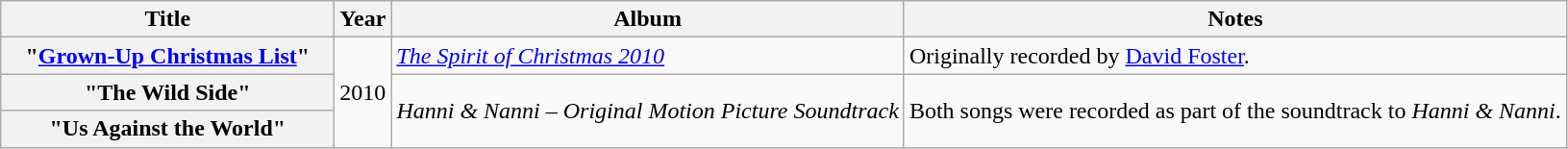<table class="wikitable plainrowheaders style="text-align:center">
<tr>
<th scope="col" style="width:14em;">Title</th>
<th scope="col">Year</th>
<th scope="col">Album</th>
<th scope="col">Notes</th>
</tr>
<tr>
<th scope="row">"<a href='#'>Grown-Up Christmas List</a>"</th>
<td rowspan="3">2010</td>
<td><em><a href='#'>The Spirit of Christmas 2010</a></em></td>
<td>Originally recorded by <a href='#'>David Foster</a>.</td>
</tr>
<tr>
<th scope="row">"The Wild Side"</th>
<td rowspan="2"><em>Hanni & Nanni – Original Motion Picture Soundtrack</em></td>
<td rowspan="2">Both songs were recorded as part of the soundtrack to <em>Hanni & Nanni</em>.</td>
</tr>
<tr>
<th scope="row">"Us Against the World"</th>
</tr>
</table>
